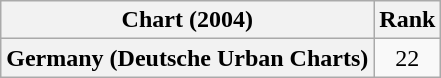<table class="wikitable plainrowheaders" style="text-align:center">
<tr>
<th>Chart (2004)</th>
<th>Rank</th>
</tr>
<tr>
<th scope="row">Germany (Deutsche Urban Charts)</th>
<td align="center">22</td>
</tr>
</table>
